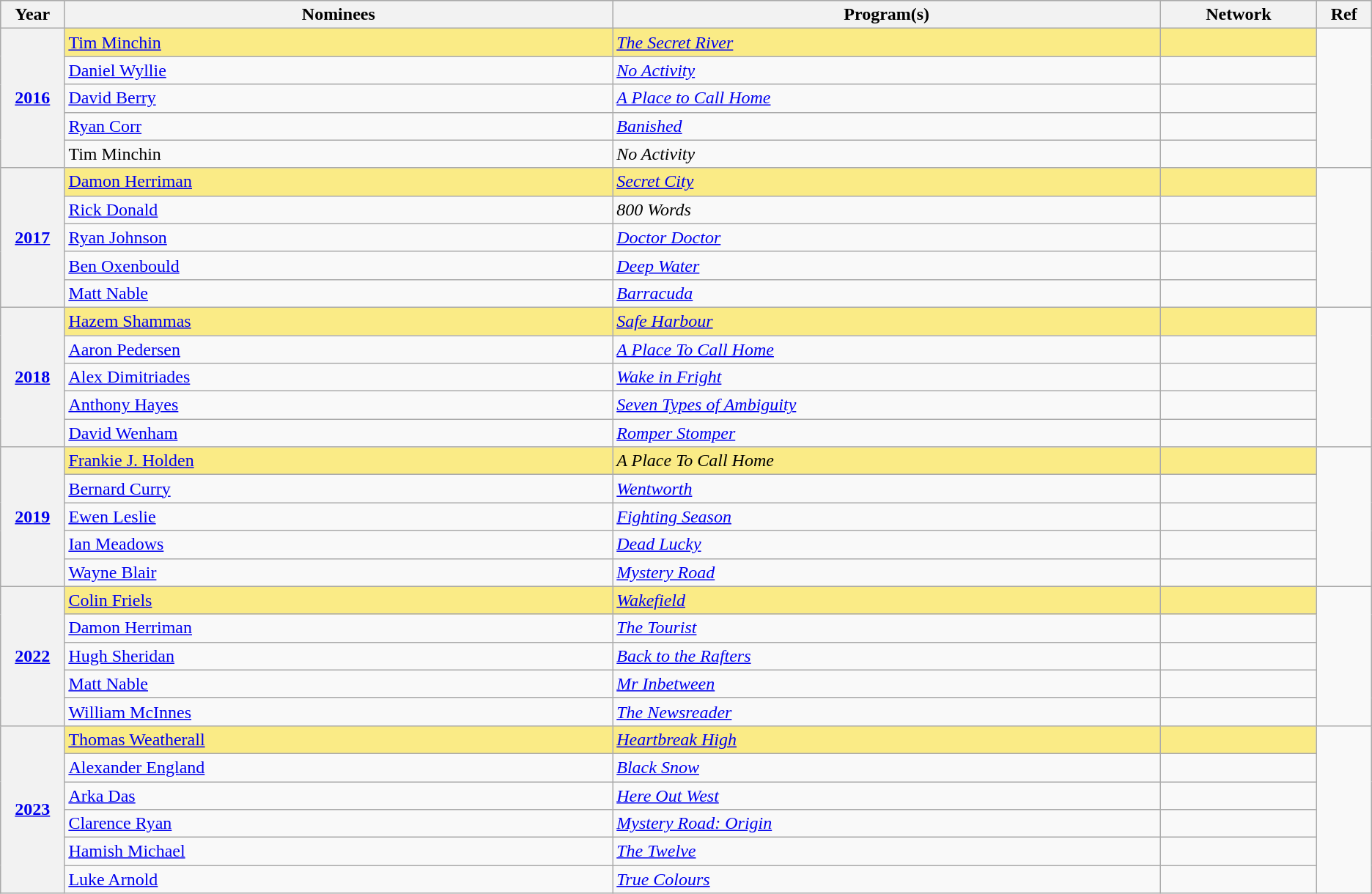<table class="wikitable sortable">
<tr style="background:#bebebe;">
<th scope="col" style="width:1%;">Year</th>
<th scope="col" style="width:16%;">Nominees</th>
<th scope="col" style="width:16%;">Program(s)</th>
<th scope="col" style="width:4%;">Network</th>
<th scope="col" style="width:1%;" class="unsortable">Ref</th>
</tr>
<tr>
<th scope="row" rowspan="5" style="text-align:center"><a href='#'>2016</a></th>
<td style="background:#FAEB86"><a href='#'>Tim Minchin</a></td>
<td style="background:#FAEB86"><em><a href='#'>The Secret River</a></em></td>
<td style="background:#FAEB86"></td>
<td rowspan="5"></td>
</tr>
<tr>
<td><a href='#'>Daniel Wyllie</a></td>
<td><em><a href='#'>No Activity</a></em></td>
<td></td>
</tr>
<tr>
<td><a href='#'>David Berry</a></td>
<td><em><a href='#'>A Place to Call Home</a></em></td>
<td></td>
</tr>
<tr>
<td><a href='#'>Ryan Corr</a></td>
<td><em><a href='#'>Banished</a></em></td>
<td></td>
</tr>
<tr>
<td>Tim Minchin</td>
<td><em>No Activity</em></td>
<td></td>
</tr>
<tr>
<th scope="row" rowspan="5" style="text-align:center"><a href='#'>2017</a></th>
<td style="background:#FAEB86"><a href='#'>Damon Herriman</a></td>
<td style="background:#FAEB86"><em><a href='#'>Secret City</a></em></td>
<td style="background:#FAEB86"></td>
<td rowspan="5"></td>
</tr>
<tr>
<td><a href='#'>Rick Donald</a></td>
<td><em>800 Words</em></td>
<td></td>
</tr>
<tr>
<td><a href='#'>Ryan Johnson</a></td>
<td><em><a href='#'>Doctor Doctor</a></em></td>
<td></td>
</tr>
<tr>
<td><a href='#'>Ben Oxenbould</a></td>
<td><em><a href='#'>Deep Water</a></em></td>
<td></td>
</tr>
<tr>
<td><a href='#'>Matt Nable</a></td>
<td><em><a href='#'>Barracuda</a></em></td>
<td></td>
</tr>
<tr>
<th scope="row" rowspan="5" style="text-align:center"><a href='#'>2018</a></th>
<td style="background:#FAEB86"><a href='#'>Hazem Shammas</a></td>
<td style="background:#FAEB86"><em><a href='#'>Safe Harbour</a></em></td>
<td style="background:#FAEB86"></td>
<td rowspan="5"></td>
</tr>
<tr>
<td><a href='#'>Aaron Pedersen</a></td>
<td><em><a href='#'>A Place To Call Home</a></em></td>
<td></td>
</tr>
<tr>
<td><a href='#'>Alex Dimitriades</a></td>
<td><em><a href='#'>Wake in Fright</a></em></td>
<td></td>
</tr>
<tr>
<td><a href='#'>Anthony Hayes</a></td>
<td><em><a href='#'>Seven Types of Ambiguity</a></em></td>
<td></td>
</tr>
<tr>
<td><a href='#'>David Wenham</a></td>
<td><em><a href='#'>Romper Stomper</a></em></td>
<td></td>
</tr>
<tr>
<th scope="row" rowspan="5" style="text-align:center"><a href='#'>2019</a></th>
<td style="background:#FAEB86"><a href='#'>Frankie J. Holden</a></td>
<td style="background:#FAEB86"><em>A Place To Call Home</em></td>
<td style="background:#FAEB86"></td>
<td rowspan="5"></td>
</tr>
<tr>
<td><a href='#'>Bernard Curry</a></td>
<td><em><a href='#'>Wentworth</a></em></td>
<td></td>
</tr>
<tr>
<td><a href='#'>Ewen Leslie</a></td>
<td><em><a href='#'>Fighting Season</a></em></td>
<td></td>
</tr>
<tr>
<td><a href='#'>Ian Meadows</a></td>
<td><em><a href='#'>Dead Lucky</a></em></td>
<td></td>
</tr>
<tr>
<td><a href='#'>Wayne Blair</a></td>
<td><em><a href='#'>Mystery Road</a></em></td>
<td></td>
</tr>
<tr>
<th scope="row" rowspan="5" style="text-align:center"><a href='#'>2022</a></th>
<td style="background:#FAEB86"><a href='#'>Colin Friels</a></td>
<td style="background:#FAEB86"><em><a href='#'>Wakefield</a></em></td>
<td style="background:#FAEB86"></td>
<td rowspan="5"></td>
</tr>
<tr>
<td><a href='#'>Damon Herriman</a></td>
<td><em><a href='#'>The Tourist</a></em></td>
<td></td>
</tr>
<tr>
<td><a href='#'>Hugh Sheridan</a></td>
<td><em><a href='#'>Back to the Rafters</a></em></td>
<td></td>
</tr>
<tr>
<td><a href='#'>Matt Nable</a></td>
<td><em><a href='#'>Mr Inbetween</a></em></td>
<td></td>
</tr>
<tr>
<td><a href='#'>William McInnes</a></td>
<td><em><a href='#'>The Newsreader</a></em></td>
<td></td>
</tr>
<tr>
<th rowspan="6"><a href='#'>2023</a></th>
<td style="background:#FAEB86"><a href='#'>Thomas Weatherall</a></td>
<td style="background:#FAEB86"><em><a href='#'>Heartbreak High</a></em></td>
<td style="background:#FAEB86"></td>
<td rowspan="6"></td>
</tr>
<tr>
<td><a href='#'>Alexander England</a></td>
<td><em><a href='#'>Black Snow</a></em></td>
<td></td>
</tr>
<tr>
<td><a href='#'>Arka Das</a></td>
<td><em><a href='#'>Here Out West</a></em></td>
<td></td>
</tr>
<tr>
<td><a href='#'>Clarence Ryan</a></td>
<td><em><a href='#'>Mystery Road: Origin</a></em></td>
<td></td>
</tr>
<tr>
<td><a href='#'>Hamish Michael</a></td>
<td><em><a href='#'>The Twelve</a></em></td>
<td></td>
</tr>
<tr>
<td><a href='#'>Luke Arnold</a></td>
<td><em><a href='#'>True Colours</a></em></td>
<td></td>
</tr>
</table>
